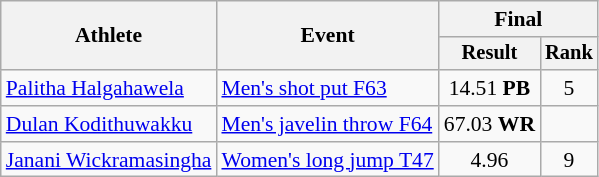<table class=wikitable style=font-size:90%;text-align:center>
<tr>
<th rowspan=2>Athlete</th>
<th rowspan=2>Event</th>
<th colspan=2>Final</th>
</tr>
<tr style=font-size:95%>
<th>Result</th>
<th>Rank</th>
</tr>
<tr align=center>
<td align=left><a href='#'>Palitha Halgahawela</a></td>
<td align=left><a href='#'>Men's shot put F63</a></td>
<td>14.51 <strong>PB</strong></td>
<td>5</td>
</tr>
<tr align=center>
<td align=left><a href='#'>Dulan Kodithuwakku</a></td>
<td align=left><a href='#'>Men's javelin throw F64</a></td>
<td>67.03 <strong>WR</strong></td>
<td></td>
</tr>
<tr align=center>
<td align=left><a href='#'>Janani Wickramasingha</a></td>
<td align=left><a href='#'>Women's long jump T47</a></td>
<td>4.96</td>
<td>9</td>
</tr>
</table>
